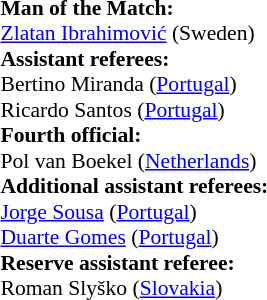<table style="width:100%; font-size:90%;">
<tr>
<td><br><strong>Man of the Match:</strong>
<br><a href='#'>Zlatan Ibrahimović</a> (Sweden)<br><strong>Assistant referees:</strong>
<br>Bertino Miranda (<a href='#'>Portugal</a>)
<br>Ricardo Santos (<a href='#'>Portugal</a>)
<br><strong>Fourth official:</strong>
<br>Pol van Boekel (<a href='#'>Netherlands</a>)
<br><strong>Additional assistant referees:</strong>
<br><a href='#'>Jorge Sousa</a> (<a href='#'>Portugal</a>)
<br><a href='#'>Duarte Gomes</a> (<a href='#'>Portugal</a>)
<br><strong>Reserve assistant referee:</strong>
<br>Roman Slyško (<a href='#'>Slovakia</a>)</td>
</tr>
</table>
